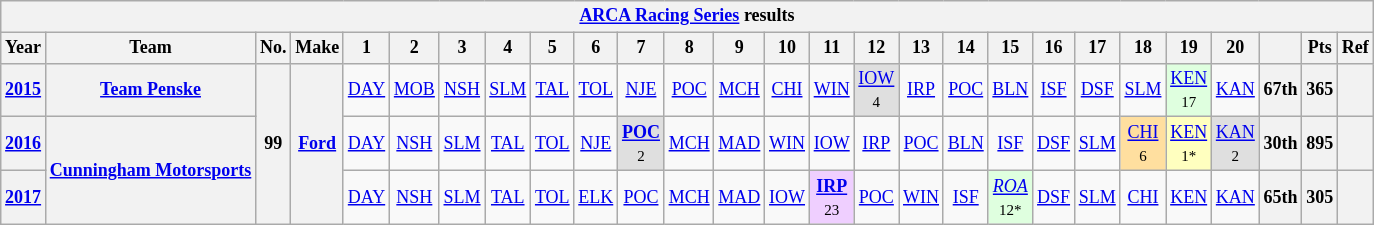<table class="wikitable" style="text-align:center; font-size:75%">
<tr>
<th colspan=45><a href='#'>ARCA Racing Series</a> results</th>
</tr>
<tr>
<th>Year</th>
<th>Team</th>
<th>No.</th>
<th>Make</th>
<th>1</th>
<th>2</th>
<th>3</th>
<th>4</th>
<th>5</th>
<th>6</th>
<th>7</th>
<th>8</th>
<th>9</th>
<th>10</th>
<th>11</th>
<th>12</th>
<th>13</th>
<th>14</th>
<th>15</th>
<th>16</th>
<th>17</th>
<th>18</th>
<th>19</th>
<th>20</th>
<th></th>
<th>Pts</th>
<th>Ref</th>
</tr>
<tr>
<th><a href='#'>2015</a></th>
<th><a href='#'>Team Penske</a></th>
<th rowspan=3>99</th>
<th rowspan=3><a href='#'>Ford</a></th>
<td><a href='#'>DAY</a></td>
<td><a href='#'>MOB</a></td>
<td><a href='#'>NSH</a></td>
<td><a href='#'>SLM</a></td>
<td><a href='#'>TAL</a></td>
<td><a href='#'>TOL</a></td>
<td><a href='#'>NJE</a></td>
<td><a href='#'>POC</a></td>
<td><a href='#'>MCH</a></td>
<td><a href='#'>CHI</a></td>
<td><a href='#'>WIN</a></td>
<td style="background:#DFDFDF;"><a href='#'>IOW</a><br><small>4</small></td>
<td><a href='#'>IRP</a></td>
<td><a href='#'>POC</a></td>
<td><a href='#'>BLN</a></td>
<td><a href='#'>ISF</a></td>
<td><a href='#'>DSF</a></td>
<td><a href='#'>SLM</a></td>
<td style="background:#DFFFDF;"><a href='#'>KEN</a><br><small>17</small></td>
<td><a href='#'>KAN</a></td>
<th>67th</th>
<th>365</th>
<th></th>
</tr>
<tr>
<th><a href='#'>2016</a></th>
<th rowspan=2><a href='#'>Cunningham Motorsports</a></th>
<td><a href='#'>DAY</a></td>
<td><a href='#'>NSH</a></td>
<td><a href='#'>SLM</a></td>
<td><a href='#'>TAL</a></td>
<td><a href='#'>TOL</a></td>
<td><a href='#'>NJE</a></td>
<td style="background:#DFDFDF;"><strong><a href='#'>POC</a></strong><br><small>2</small></td>
<td><a href='#'>MCH</a></td>
<td><a href='#'>MAD</a></td>
<td><a href='#'>WIN</a></td>
<td><a href='#'>IOW</a></td>
<td><a href='#'>IRP</a></td>
<td><a href='#'>POC</a></td>
<td><a href='#'>BLN</a></td>
<td><a href='#'>ISF</a></td>
<td><a href='#'>DSF</a></td>
<td><a href='#'>SLM</a></td>
<td style="background:#FFDF9F;"><a href='#'>CHI</a><br><small>6</small></td>
<td style="background:#FFFFBF;"><a href='#'>KEN</a><br><small>1*</small></td>
<td style="background:#DFDFDF;"><a href='#'>KAN</a><br><small>2</small></td>
<th>30th</th>
<th>895</th>
<th></th>
</tr>
<tr>
<th><a href='#'>2017</a></th>
<td><a href='#'>DAY</a></td>
<td><a href='#'>NSH</a></td>
<td><a href='#'>SLM</a></td>
<td><a href='#'>TAL</a></td>
<td><a href='#'>TOL</a></td>
<td><a href='#'>ELK</a></td>
<td><a href='#'>POC</a></td>
<td><a href='#'>MCH</a></td>
<td><a href='#'>MAD</a></td>
<td><a href='#'>IOW</a></td>
<td style="background:#EFCFFF;"><strong><a href='#'>IRP</a></strong><br><small>23</small></td>
<td><a href='#'>POC</a></td>
<td><a href='#'>WIN</a></td>
<td><a href='#'>ISF</a></td>
<td style="background:#DFFFDF;"><em><a href='#'>ROA</a></em><br><small>12*</small></td>
<td><a href='#'>DSF</a></td>
<td><a href='#'>SLM</a></td>
<td><a href='#'>CHI</a></td>
<td><a href='#'>KEN</a></td>
<td><a href='#'>KAN</a></td>
<th>65th</th>
<th>305</th>
<th></th>
</tr>
</table>
